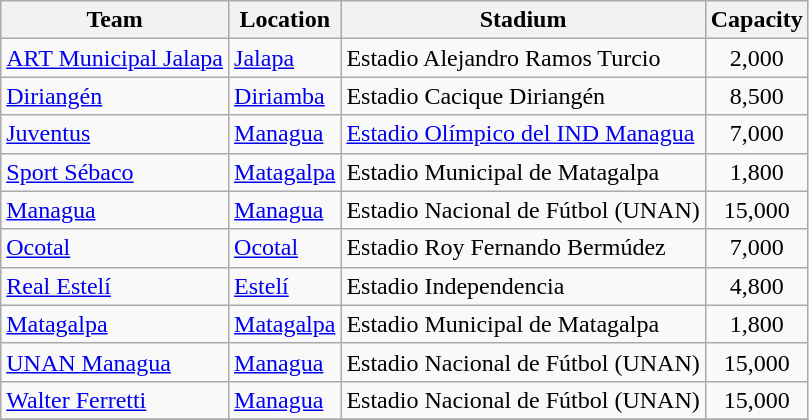<table class="wikitable sortable" style="text-align: left;">
<tr>
<th>Team</th>
<th>Location</th>
<th>Stadium</th>
<th>Capacity</th>
</tr>
<tr>
<td><a href='#'>ART Municipal Jalapa</a></td>
<td><a href='#'>Jalapa</a></td>
<td>Estadio Alejandro Ramos Turcio</td>
<td align=center>2,000</td>
</tr>
<tr>
<td><a href='#'>Diriangén</a></td>
<td><a href='#'>Diriamba</a></td>
<td>Estadio Cacique Diriangén</td>
<td align=center>8,500</td>
</tr>
<tr>
<td><a href='#'>Juventus</a></td>
<td><a href='#'>Managua</a></td>
<td><a href='#'>Estadio Olímpico del IND Managua</a></td>
<td align=center>7,000</td>
</tr>
<tr>
<td><a href='#'>Sport Sébaco</a></td>
<td><a href='#'>Matagalpa</a></td>
<td>Estadio Municipal de Matagalpa</td>
<td align=center>1,800</td>
</tr>
<tr>
<td><a href='#'>Managua</a></td>
<td><a href='#'>Managua</a></td>
<td>Estadio Nacional de Fútbol (UNAN)</td>
<td align=center>15,000</td>
</tr>
<tr>
<td><a href='#'>Ocotal</a></td>
<td><a href='#'>Ocotal</a></td>
<td>Estadio Roy Fernando Bermúdez</td>
<td align=center>7,000</td>
</tr>
<tr>
<td><a href='#'>Real Estelí</a></td>
<td><a href='#'>Estelí</a></td>
<td>Estadio Independencia</td>
<td align=center>4,800</td>
</tr>
<tr>
<td><a href='#'>Matagalpa</a></td>
<td><a href='#'>Matagalpa</a></td>
<td>Estadio Municipal de Matagalpa</td>
<td align=center>1,800</td>
</tr>
<tr>
<td><a href='#'>UNAN Managua</a></td>
<td><a href='#'>Managua</a></td>
<td>Estadio Nacional de Fútbol (UNAN)</td>
<td align=center>15,000</td>
</tr>
<tr>
<td><a href='#'>Walter Ferretti</a></td>
<td><a href='#'>Managua</a></td>
<td>Estadio Nacional de Fútbol (UNAN)</td>
<td align=center>15,000</td>
</tr>
<tr>
</tr>
</table>
